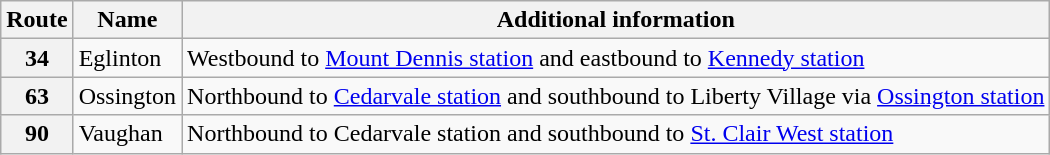<table class="wikitable">
<tr>
<th>Route</th>
<th>Name</th>
<th>Additional information</th>
</tr>
<tr>
<th>34</th>
<td>Eglinton</td>
<td>Westbound to <a href='#'>Mount Dennis station</a> and eastbound to <a href='#'>Kennedy station</a></td>
</tr>
<tr>
<th>63</th>
<td>Ossington</td>
<td>Northbound to <a href='#'>Cedarvale station</a> and southbound to Liberty Village via <a href='#'>Ossington station</a></td>
</tr>
<tr>
<th>90</th>
<td>Vaughan</td>
<td>Northbound to Cedarvale station and southbound to <a href='#'>St. Clair West station</a></td>
</tr>
</table>
